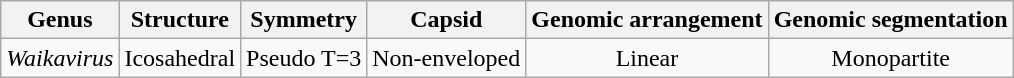<table class="wikitable sortable" style="text-align:center">
<tr>
<th>Genus</th>
<th>Structure</th>
<th>Symmetry</th>
<th>Capsid</th>
<th>Genomic arrangement</th>
<th>Genomic segmentation</th>
</tr>
<tr>
<td><em>Waikavirus</em></td>
<td>Icosahedral</td>
<td>Pseudo T=3</td>
<td>Non-enveloped</td>
<td>Linear</td>
<td>Monopartite</td>
</tr>
</table>
